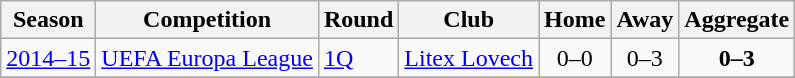<table class="wikitable">
<tr>
<th>Season</th>
<th>Competition</th>
<th>Round</th>
<th>Club</th>
<th>Home</th>
<th>Away</th>
<th>Aggregate</th>
</tr>
<tr>
<td><a href='#'>2014–15</a></td>
<td><a href='#'>UEFA Europa League</a></td>
<td><a href='#'>1Q</a></td>
<td> <a href='#'>Litex Lovech</a></td>
<td style="text-align:center;">0–0</td>
<td style="text-align:center;">0–3</td>
<td style="text-align:center;"><strong>0–3</strong></td>
</tr>
<tr>
</tr>
</table>
